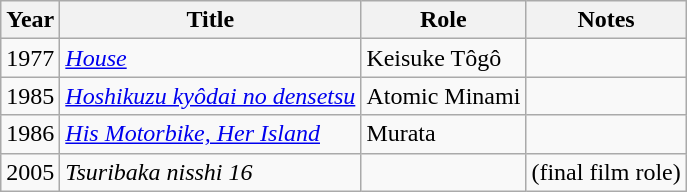<table class="wikitable">
<tr>
<th>Year</th>
<th>Title</th>
<th>Role</th>
<th>Notes</th>
</tr>
<tr>
<td>1977</td>
<td><em><a href='#'>House</a></em></td>
<td>Keisuke Tôgô</td>
<td></td>
</tr>
<tr>
<td>1985</td>
<td><em><a href='#'>Hoshikuzu kyôdai no densetsu</a></em></td>
<td>Atomic Minami</td>
<td></td>
</tr>
<tr>
<td>1986</td>
<td><em><a href='#'>His Motorbike, Her Island</a></em></td>
<td>Murata</td>
<td></td>
</tr>
<tr>
<td>2005</td>
<td><em>Tsuribaka nisshi 16</em></td>
<td></td>
<td>(final film role)</td>
</tr>
</table>
